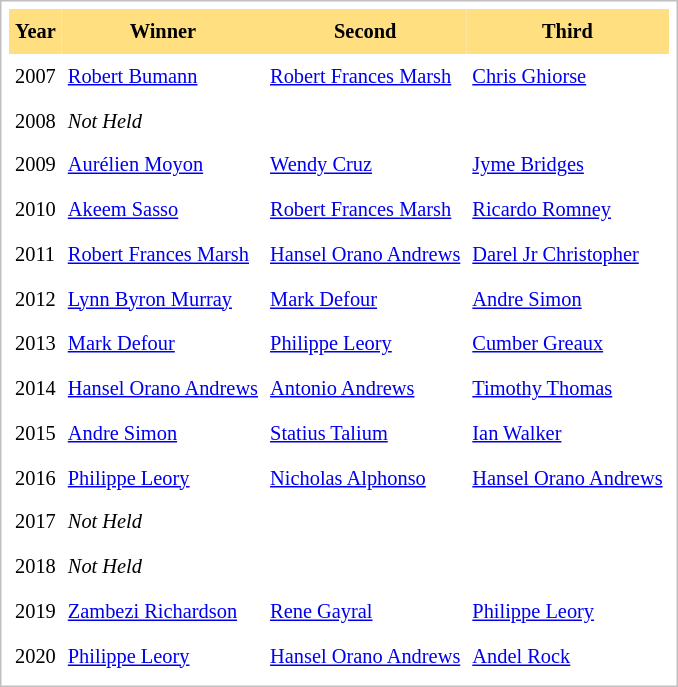<table cellpadding="4" cellspacing="0"  style="border: 1px solid silver; color: black; margin: 0 0 0.5em 0; background-color: white; padding: 5px; text-align: left; font-size:85%; vertical-align: top; line-height:1.6em;">
<tr>
<th scope=col; align="center" bgcolor="FFDF80">Year</th>
<th scope=col; align="center" bgcolor="FFDF80">Winner</th>
<th scope=col; align="center" bgcolor="FFDF80">Second</th>
<th scope=col; align="center" bgcolor="FFDF80">Third</th>
</tr>
<tr>
</tr>
<tr>
<td>2007</td>
<td><a href='#'>Robert Bumann</a> </td>
<td><a href='#'>Robert Frances Marsh</a> </td>
<td><a href='#'>Chris Ghiorse</a> </td>
</tr>
<tr>
<td>2008</td>
<td><em>Not Held</em></td>
</tr>
<tr>
<td>2009</td>
<td><a href='#'>Aurélien Moyon</a> </td>
<td><a href='#'>Wendy Cruz</a> </td>
<td><a href='#'>Jyme Bridges</a> </td>
</tr>
<tr>
<td>2010</td>
<td><a href='#'>Akeem Sasso</a> </td>
<td><a href='#'>Robert Frances Marsh</a> </td>
<td><a href='#'>Ricardo Romney</a> </td>
</tr>
<tr>
<td>2011</td>
<td><a href='#'>Robert Frances Marsh</a> </td>
<td><a href='#'>Hansel Orano Andrews</a> </td>
<td><a href='#'>Darel Jr Christopher</a></td>
</tr>
<tr>
<td>2012</td>
<td><a href='#'>Lynn Byron Murray</a> </td>
<td><a href='#'>Mark Defour</a> </td>
<td><a href='#'>Andre Simon</a> </td>
</tr>
<tr>
<td>2013</td>
<td><a href='#'>Mark Defour</a> </td>
<td><a href='#'>Philippe Leory</a></td>
<td><a href='#'>Cumber Greaux</a> </td>
</tr>
<tr>
<td>2014</td>
<td><a href='#'>Hansel Orano Andrews</a> </td>
<td><a href='#'>Antonio Andrews</a> </td>
<td><a href='#'>Timothy Thomas</a> </td>
</tr>
<tr>
<td>2015</td>
<td><a href='#'>Andre Simon</a> </td>
<td><a href='#'>Statius Talium</a></td>
<td><a href='#'>Ian Walker</a> </td>
</tr>
<tr>
<td>2016</td>
<td><a href='#'>Philippe Leory</a></td>
<td><a href='#'>Nicholas Alphonso</a> </td>
<td><a href='#'>Hansel Orano Andrews</a> </td>
</tr>
<tr>
<td>2017</td>
<td><em>Not Held</em></td>
</tr>
<tr>
<td>2018</td>
<td><em>Not Held</em></td>
</tr>
<tr>
<td>2019</td>
<td><a href='#'>Zambezi Richardson</a> </td>
<td><a href='#'>Rene Gayral</a> </td>
<td><a href='#'>Philippe Leory</a></td>
</tr>
<tr>
<td>2020</td>
<td><a href='#'>Philippe Leory</a></td>
<td><a href='#'>Hansel Orano Andrews</a> </td>
<td><a href='#'>Andel Rock</a></td>
</tr>
</table>
